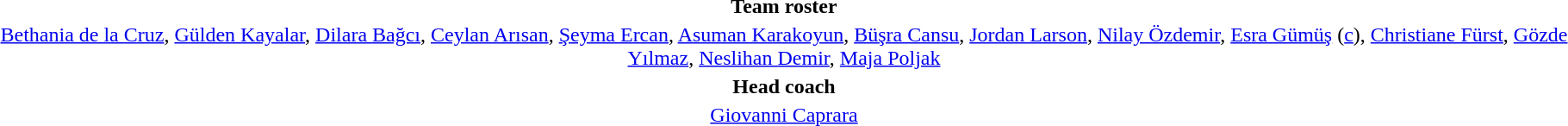<table style="text-align: center; margin-top: 2em; margin-left: auto; margin-right: auto">
<tr>
<td><strong>Team roster</strong></td>
</tr>
<tr>
<td><a href='#'>Bethania de la Cruz</a>, <a href='#'>Gülden Kayalar</a>, <a href='#'>Dilara Bağcı</a>, <a href='#'>Ceylan Arısan</a>, <a href='#'>Şeyma Ercan</a>, <a href='#'>Asuman Karakoyun</a>, <a href='#'>Büşra Cansu</a>, <a href='#'>Jordan Larson</a>, <a href='#'>Nilay Özdemir</a>, <a href='#'>Esra Gümüş</a> (<a href='#'>c</a>), <a href='#'>Christiane Fürst</a>, <a href='#'>Gözde Yılmaz</a>, <a href='#'>Neslihan Demir</a>, <a href='#'>Maja Poljak</a></td>
</tr>
<tr>
<td><strong>Head coach</strong></td>
</tr>
<tr>
<td><a href='#'>Giovanni Caprara</a></td>
</tr>
</table>
